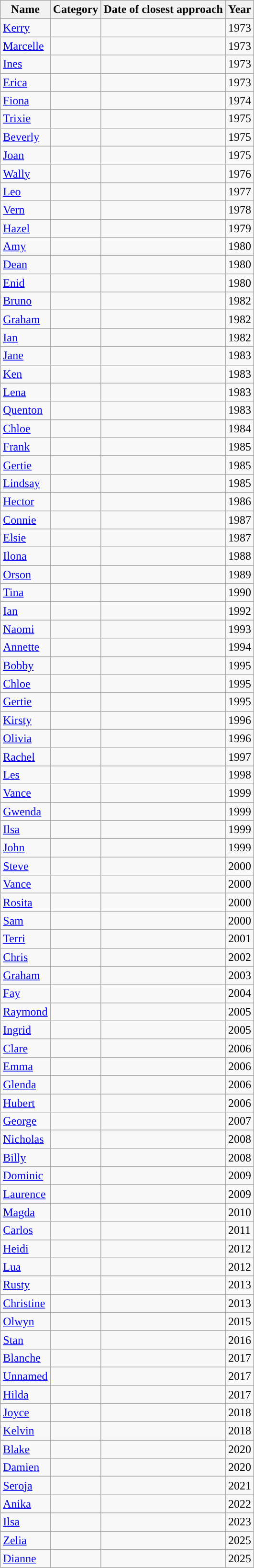<table class = "wikitable">
<tr>
<th>Name</th>
<th>Category</th>
<th>Date of closest approach</th>
<th>Year</th>
</tr>
<tr>
<td><a href='#'>Kerry</a></td>
<td></td>
<td></td>
<td>1973</td>
</tr>
<tr>
<td><a href='#'>Marcelle</a></td>
<td></td>
<td></td>
<td>1973</td>
</tr>
<tr>
<td><a href='#'>Ines</a></td>
<td></td>
<td></td>
<td>1973</td>
</tr>
<tr>
<td><a href='#'>Erica</a></td>
<td></td>
<td></td>
<td>1973</td>
</tr>
<tr>
<td><a href='#'>Fiona</a></td>
<td></td>
<td></td>
<td>1974</td>
</tr>
<tr>
<td><a href='#'>Trixie</a></td>
<td></td>
<td></td>
<td>1975</td>
</tr>
<tr>
<td><a href='#'>Beverly</a></td>
<td></td>
<td></td>
<td>1975</td>
</tr>
<tr>
<td><a href='#'>Joan</a></td>
<td></td>
<td></td>
<td>1975</td>
</tr>
<tr>
<td><a href='#'>Wally</a></td>
<td></td>
<td></td>
<td>1976</td>
</tr>
<tr>
<td><a href='#'>Leo</a></td>
<td></td>
<td></td>
<td>1977</td>
</tr>
<tr>
<td><a href='#'>Vern</a></td>
<td></td>
<td></td>
<td>1978</td>
</tr>
<tr>
<td><a href='#'>Hazel</a></td>
<td></td>
<td></td>
<td>1979</td>
</tr>
<tr>
<td><a href='#'>Amy</a></td>
<td></td>
<td></td>
<td>1980</td>
</tr>
<tr>
<td><a href='#'>Dean</a></td>
<td></td>
<td></td>
<td>1980</td>
</tr>
<tr>
<td><a href='#'>Enid</a></td>
<td></td>
<td></td>
<td>1980</td>
</tr>
<tr>
<td><a href='#'>Bruno</a></td>
<td></td>
<td></td>
<td>1982</td>
</tr>
<tr>
<td><a href='#'>Graham</a></td>
<td></td>
<td></td>
<td>1982</td>
</tr>
<tr>
<td><a href='#'>Ian</a></td>
<td></td>
<td></td>
<td>1982</td>
</tr>
<tr>
<td><a href='#'>Jane</a></td>
<td></td>
<td></td>
<td>1983</td>
</tr>
<tr>
<td><a href='#'>Ken</a></td>
<td></td>
<td></td>
<td>1983</td>
</tr>
<tr>
<td><a href='#'>Lena</a></td>
<td></td>
<td></td>
<td>1983</td>
</tr>
<tr>
<td><a href='#'>Quenton</a></td>
<td></td>
<td></td>
<td>1983</td>
</tr>
<tr>
<td><a href='#'>Chloe</a></td>
<td></td>
<td></td>
<td>1984</td>
</tr>
<tr>
<td><a href='#'>Frank</a></td>
<td></td>
<td></td>
<td>1985</td>
</tr>
<tr>
<td><a href='#'>Gertie</a></td>
<td></td>
<td></td>
<td>1985</td>
</tr>
<tr>
<td><a href='#'>Lindsay</a></td>
<td></td>
<td></td>
<td>1985</td>
</tr>
<tr>
<td><a href='#'>Hector</a></td>
<td></td>
<td></td>
<td>1986</td>
</tr>
<tr>
<td><a href='#'>Connie</a></td>
<td></td>
<td></td>
<td>1987</td>
</tr>
<tr>
<td><a href='#'>Elsie</a></td>
<td></td>
<td></td>
<td>1987</td>
</tr>
<tr>
<td><a href='#'>Ilona</a></td>
<td></td>
<td></td>
<td>1988</td>
</tr>
<tr>
<td><a href='#'>Orson</a></td>
<td></td>
<td></td>
<td>1989</td>
</tr>
<tr>
<td><a href='#'>Tina</a></td>
<td></td>
<td></td>
<td>1990</td>
</tr>
<tr>
<td><a href='#'>Ian</a></td>
<td></td>
<td></td>
<td>1992</td>
</tr>
<tr>
<td><a href='#'>Naomi</a></td>
<td></td>
<td></td>
<td>1993</td>
</tr>
<tr>
<td><a href='#'>Annette</a></td>
<td></td>
<td></td>
<td>1994</td>
</tr>
<tr>
<td><a href='#'>Bobby</a></td>
<td></td>
<td></td>
<td>1995</td>
</tr>
<tr>
<td><a href='#'>Chloe</a></td>
<td></td>
<td></td>
<td>1995</td>
</tr>
<tr>
<td><a href='#'>Gertie</a></td>
<td></td>
<td></td>
<td>1995</td>
</tr>
<tr>
<td><a href='#'>Kirsty</a></td>
<td></td>
<td></td>
<td>1996</td>
</tr>
<tr>
<td><a href='#'>Olivia</a></td>
<td></td>
<td></td>
<td>1996</td>
</tr>
<tr>
<td><a href='#'>Rachel</a></td>
<td></td>
<td></td>
<td>1997</td>
</tr>
<tr>
<td><a href='#'>Les</a></td>
<td></td>
<td></td>
<td>1998</td>
</tr>
<tr>
<td><a href='#'>Vance</a></td>
<td></td>
<td></td>
<td>1999</td>
</tr>
<tr>
<td><a href='#'>Gwenda</a></td>
<td></td>
<td></td>
<td>1999</td>
</tr>
<tr>
<td><a href='#'>Ilsa</a></td>
<td></td>
<td></td>
<td>1999</td>
</tr>
<tr>
<td><a href='#'>John</a></td>
<td></td>
<td></td>
<td>1999</td>
</tr>
<tr>
<td><a href='#'>Steve</a></td>
<td></td>
<td></td>
<td>2000</td>
</tr>
<tr>
<td><a href='#'>Vance</a></td>
<td></td>
<td></td>
<td>2000</td>
</tr>
<tr>
<td><a href='#'>Rosita</a></td>
<td></td>
<td></td>
<td>2000</td>
</tr>
<tr>
<td><a href='#'>Sam</a></td>
<td></td>
<td></td>
<td>2000</td>
</tr>
<tr>
<td><a href='#'>Terri</a></td>
<td></td>
<td></td>
<td>2001</td>
</tr>
<tr>
<td><a href='#'>Chris</a></td>
<td></td>
<td></td>
<td>2002</td>
</tr>
<tr>
<td><a href='#'>Graham</a></td>
<td></td>
<td></td>
<td>2003</td>
</tr>
<tr>
<td><a href='#'>Fay</a></td>
<td></td>
<td></td>
<td>2004</td>
</tr>
<tr>
<td><a href='#'>Raymond</a></td>
<td></td>
<td></td>
<td>2005</td>
</tr>
<tr>
<td><a href='#'>Ingrid</a></td>
<td></td>
<td></td>
<td>2005</td>
</tr>
<tr>
<td><a href='#'>Clare</a></td>
<td></td>
<td></td>
<td>2006</td>
</tr>
<tr>
<td><a href='#'>Emma</a></td>
<td></td>
<td></td>
<td>2006</td>
</tr>
<tr>
<td><a href='#'>Glenda</a></td>
<td></td>
<td></td>
<td>2006</td>
</tr>
<tr>
<td><a href='#'>Hubert</a></td>
<td></td>
<td></td>
<td>2006</td>
</tr>
<tr>
<td><a href='#'>George</a></td>
<td></td>
<td></td>
<td>2007</td>
</tr>
<tr>
<td><a href='#'>Nicholas</a></td>
<td></td>
<td></td>
<td>2008</td>
</tr>
<tr>
<td><a href='#'>Billy</a></td>
<td></td>
<td></td>
<td>2008</td>
</tr>
<tr>
<td><a href='#'>Dominic</a></td>
<td></td>
<td></td>
<td>2009</td>
</tr>
<tr>
<td><a href='#'>Laurence</a></td>
<td></td>
<td></td>
<td>2009</td>
</tr>
<tr>
<td><a href='#'>Magda</a></td>
<td></td>
<td></td>
<td>2010</td>
</tr>
<tr>
<td><a href='#'>Carlos</a></td>
<td></td>
<td></td>
<td>2011</td>
</tr>
<tr>
<td><a href='#'>Heidi</a></td>
<td></td>
<td></td>
<td>2012</td>
</tr>
<tr>
<td><a href='#'>Lua</a></td>
<td></td>
<td></td>
<td>2012</td>
</tr>
<tr>
<td><a href='#'>Rusty</a></td>
<td></td>
<td></td>
<td>2013</td>
</tr>
<tr>
<td><a href='#'>Christine</a></td>
<td></td>
<td></td>
<td>2013</td>
</tr>
<tr>
<td><a href='#'>Olwyn</a></td>
<td></td>
<td></td>
<td>2015</td>
</tr>
<tr>
<td><a href='#'>Stan</a></td>
<td></td>
<td></td>
<td>2016</td>
</tr>
<tr>
<td><a href='#'>Blanche</a></td>
<td></td>
<td></td>
<td>2017</td>
</tr>
<tr>
<td><a href='#'>Unnamed</a></td>
<td></td>
<td></td>
<td>2017</td>
</tr>
<tr>
<td><a href='#'>Hilda</a></td>
<td></td>
<td></td>
<td>2017</td>
</tr>
<tr>
<td><a href='#'>Joyce</a></td>
<td></td>
<td></td>
<td>2018</td>
</tr>
<tr>
<td><a href='#'>Kelvin</a></td>
<td></td>
<td></td>
<td>2018</td>
</tr>
<tr>
<td><a href='#'>Blake</a></td>
<td></td>
<td></td>
<td>2020</td>
</tr>
<tr>
<td><a href='#'>Damien</a></td>
<td></td>
<td></td>
<td>2020</td>
</tr>
<tr>
<td><a href='#'>Seroja</a></td>
<td></td>
<td></td>
<td>2021</td>
</tr>
<tr>
<td><a href='#'>Anika</a></td>
<td></td>
<td></td>
<td>2022</td>
</tr>
<tr>
<td><a href='#'>Ilsa</a></td>
<td></td>
<td></td>
<td>2023</td>
</tr>
<tr>
<td><a href='#'>Zelia</a></td>
<td></td>
<td></td>
<td>2025</td>
</tr>
<tr>
<td><a href='#'>Dianne</a></td>
<td></td>
<td></td>
<td>2025</td>
</tr>
</table>
